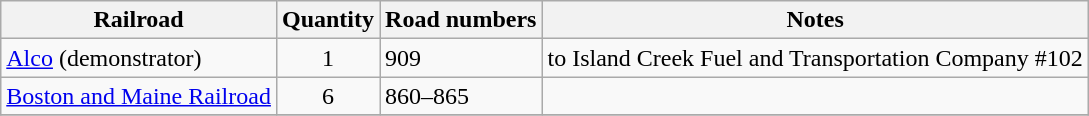<table class="wikitable">
<tr>
<th>Railroad</th>
<th>Quantity</th>
<th>Road numbers</th>
<th>Notes</th>
</tr>
<tr>
<td><a href='#'>Alco</a> (demonstrator)</td>
<td style="text-align:center;">1</td>
<td>909</td>
<td>to Island Creek Fuel and Transportation Company #102</td>
</tr>
<tr>
<td><a href='#'>Boston and Maine Railroad</a></td>
<td style="text-align:center;">6</td>
<td>860–865</td>
<td></td>
</tr>
<tr>
</tr>
</table>
